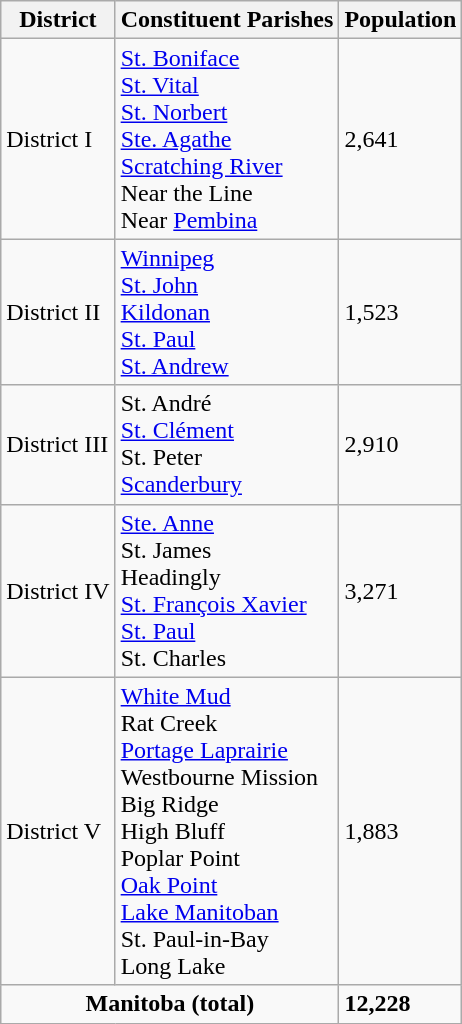<table class=wikitable>
<tr>
<th>District</th>
<th>Constituent Parishes</th>
<th>Population</th>
</tr>
<tr>
<td>District I</td>
<td><a href='#'>St. Boniface</a><br><a href='#'>St. Vital</a><br><a href='#'>St. Norbert</a><br><a href='#'>Ste. Agathe</a><br><a href='#'>Scratching River</a><br>Near the Line<br>Near <a href='#'>Pembina</a></td>
<td>2,641</td>
</tr>
<tr>
<td>District II</td>
<td><a href='#'>Winnipeg</a><br><a href='#'>St. John</a><br><a href='#'>Kildonan</a><br><a href='#'>St. Paul</a><br><a href='#'>St. Andrew</a></td>
<td>1,523</td>
</tr>
<tr>
<td>District III</td>
<td>St. André<br><a href='#'>St. Clément</a><br>St. Peter<br><a href='#'>Scanderbury</a></td>
<td>2,910</td>
</tr>
<tr>
<td>District IV</td>
<td><a href='#'>Ste. Anne</a><br>St. James<br>Headingly<br><a href='#'>St. François Xavier</a><br><a href='#'>St. Paul</a><br>St. Charles</td>
<td>3,271</td>
</tr>
<tr>
<td>District V</td>
<td><a href='#'>White Mud</a><br>Rat Creek<br><a href='#'>Portage Laprairie</a><br>Westbourne Mission<br>Big Ridge<br>High Bluff<br>Poplar Point<br><a href='#'>Oak Point</a><br><a href='#'>Lake Manitoban</a><br>St. Paul-in-Bay<br>Long Lake</td>
<td>1,883</td>
</tr>
<tr>
<td colspan=2 align=center><strong>Manitoba (total)</strong></td>
<td><strong>12,228</strong></td>
</tr>
</table>
